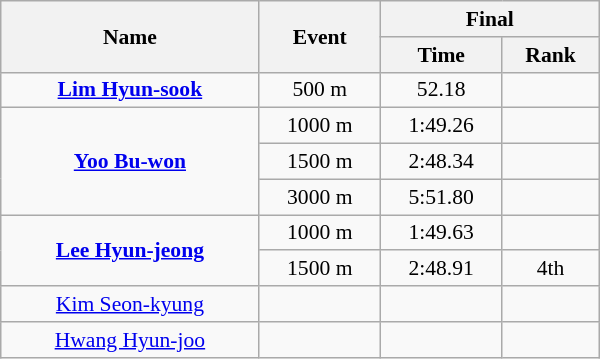<table class="wikitable" style="font-size:90%; text-align:center; width:400px">
<tr>
<th rowspan=2>Name</th>
<th rowspan=2>Event</th>
<th colspan=2>Final</th>
</tr>
<tr>
<th>Time</th>
<th>Rank</th>
</tr>
<tr>
<td><strong><a href='#'>Lim Hyun-sook</a></strong></td>
<td>500 m</td>
<td>52.18</td>
<td></td>
</tr>
<tr>
<td rowspan=3><strong><a href='#'>Yoo Bu-won</a></strong></td>
<td>1000 m</td>
<td>1:49.26</td>
<td></td>
</tr>
<tr>
<td>1500 m</td>
<td>2:48.34</td>
<td></td>
</tr>
<tr>
<td>3000 m</td>
<td>5:51.80</td>
<td></td>
</tr>
<tr>
<td rowspan=2><strong><a href='#'>Lee Hyun-jeong</a></strong></td>
<td>1000 m</td>
<td>1:49.63</td>
<td></td>
</tr>
<tr>
<td>1500 m</td>
<td>2:48.91</td>
<td>4th</td>
</tr>
<tr>
<td><a href='#'>Kim Seon-kyung</a></td>
<td></td>
<td></td>
<td></td>
</tr>
<tr>
<td><a href='#'>Hwang Hyun-joo</a></td>
<td></td>
<td></td>
<td></td>
</tr>
</table>
